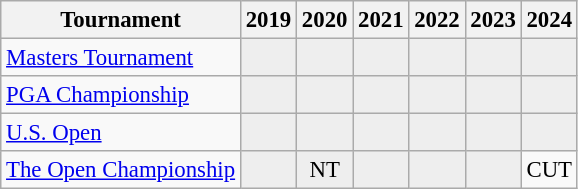<table class="wikitable" style="font-size:95%;text-align:center;">
<tr>
<th>Tournament</th>
<th>2019</th>
<th>2020</th>
<th>2021</th>
<th>2022</th>
<th>2023</th>
<th>2024</th>
</tr>
<tr>
<td align=left><a href='#'>Masters Tournament</a></td>
<td style="background:#eeeeee;"></td>
<td style="background:#eeeeee;"></td>
<td style="background:#eeeeee;"></td>
<td style="background:#eeeeee;"></td>
<td style="background:#eeeeee;"></td>
<td style="background:#eeeeee;"></td>
</tr>
<tr>
<td align=left><a href='#'>PGA Championship</a></td>
<td style="background:#eeeeee;"></td>
<td style="background:#eeeeee;"></td>
<td style="background:#eeeeee;"></td>
<td style="background:#eeeeee;"></td>
<td style="background:#eeeeee;"></td>
<td style="background:#eeeeee;"></td>
</tr>
<tr>
<td align=left><a href='#'>U.S. Open</a></td>
<td style="background:#eeeeee;"></td>
<td style="background:#eeeeee;"></td>
<td style="background:#eeeeee;"></td>
<td style="background:#eeeeee;"></td>
<td style="background:#eeeeee;"></td>
<td style="background:#eeeeee;"></td>
</tr>
<tr>
<td align=left><a href='#'>The Open Championship</a></td>
<td style="background:#eeeeee;"></td>
<td style="background:#eeeeee;">NT</td>
<td style="background:#eeeeee;"></td>
<td style="background:#eeeeee;"></td>
<td style="background:#eeeeee;"></td>
<td>CUT</td>
</tr>
</table>
